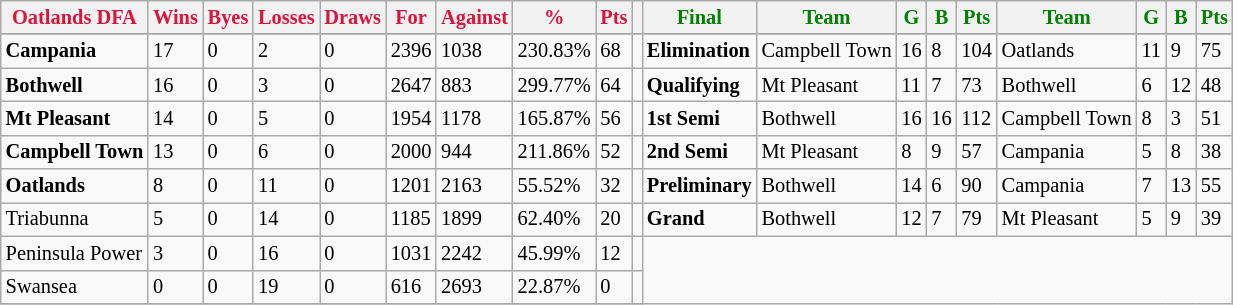<table style="font-size: 85%; text-align: left;" class="wikitable">
<tr>
<th style="color:crimson">Oatlands DFA</th>
<th style="color:crimson">Wins</th>
<th style="color:crimson">Byes</th>
<th style="color:crimson">Losses</th>
<th style="color:crimson">Draws</th>
<th style="color:crimson">For</th>
<th style="color:crimson">Against</th>
<th style="color:crimson">%</th>
<th style="color:crimson">Pts</th>
<th></th>
<th style="color:green">Final</th>
<th style="color:green">Team</th>
<th style="color:green">G</th>
<th style="color:green">B</th>
<th style="color:green">Pts</th>
<th style="color:green">Team</th>
<th style="color:green">G</th>
<th style="color:green">B</th>
<th style="color:green">Pts</th>
</tr>
<tr>
</tr>
<tr>
</tr>
<tr>
<td><strong>	Campania	</strong></td>
<td>17</td>
<td>0</td>
<td>2</td>
<td>0</td>
<td>2396</td>
<td>1038</td>
<td>230.83%</td>
<td>68</td>
<td></td>
<td><strong>Elimination</strong></td>
<td>Campbell Town</td>
<td>16</td>
<td>8</td>
<td>104</td>
<td>Oatlands</td>
<td>11</td>
<td>9</td>
<td>75</td>
</tr>
<tr>
<td><strong>	Bothwell	</strong></td>
<td>16</td>
<td>0</td>
<td>3</td>
<td>0</td>
<td>2647</td>
<td>883</td>
<td>299.77%</td>
<td>64</td>
<td></td>
<td><strong>Qualifying</strong></td>
<td>Mt Pleasant</td>
<td>11</td>
<td>7</td>
<td>73</td>
<td>Bothwell</td>
<td>6</td>
<td>12</td>
<td>48</td>
</tr>
<tr>
<td><strong>	Mt Pleasant	</strong></td>
<td>14</td>
<td>0</td>
<td>5</td>
<td>0</td>
<td>1954</td>
<td>1178</td>
<td>165.87%</td>
<td>56</td>
<td></td>
<td><strong>1st Semi</strong></td>
<td>Bothwell</td>
<td>16</td>
<td>16</td>
<td>112</td>
<td>Campbell Town</td>
<td>8</td>
<td>3</td>
<td>51</td>
</tr>
<tr>
<td><strong>	Campbell Town	</strong></td>
<td>13</td>
<td>0</td>
<td>6</td>
<td>0</td>
<td>2000</td>
<td>944</td>
<td>211.86%</td>
<td>52</td>
<td></td>
<td><strong>2nd Semi</strong></td>
<td>Mt Pleasant</td>
<td>8</td>
<td>9</td>
<td>57</td>
<td>Campania</td>
<td>5</td>
<td>8</td>
<td>38</td>
</tr>
<tr>
<td><strong>	Oatlands	</strong></td>
<td>8</td>
<td>0</td>
<td>11</td>
<td>0</td>
<td>1201</td>
<td>2163</td>
<td>55.52%</td>
<td>32</td>
<td></td>
<td><strong>Preliminary</strong></td>
<td>Bothwell</td>
<td>14</td>
<td>6</td>
<td>90</td>
<td>Campania</td>
<td>7</td>
<td>13</td>
<td>55</td>
</tr>
<tr>
<td>Triabunna</td>
<td>5</td>
<td>0</td>
<td>14</td>
<td>0</td>
<td>1185</td>
<td>1899</td>
<td>62.40%</td>
<td>20</td>
<td></td>
<td><strong>Grand</strong></td>
<td>Bothwell</td>
<td>12</td>
<td>7</td>
<td>79</td>
<td>Mt Pleasant</td>
<td>5</td>
<td>9</td>
<td>39</td>
</tr>
<tr>
<td>Peninsula Power</td>
<td>3</td>
<td>0</td>
<td>16</td>
<td>0</td>
<td>1031</td>
<td>2242</td>
<td>45.99%</td>
<td>12</td>
<td></td>
</tr>
<tr>
<td>Swansea</td>
<td>0</td>
<td>0</td>
<td>19</td>
<td>0</td>
<td>616</td>
<td>2693</td>
<td>22.87%</td>
<td>0</td>
<td></td>
</tr>
<tr>
</tr>
</table>
